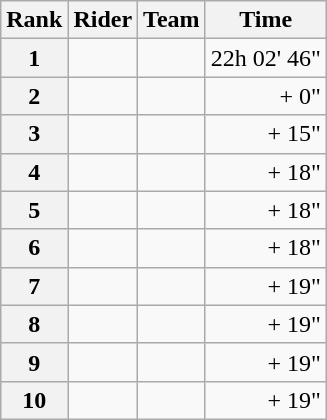<table class="wikitable" margin-bottom:0;">
<tr>
<th scope="col">Rank</th>
<th scope="col">Rider</th>
<th scope="col">Team</th>
<th scope="col">Time</th>
</tr>
<tr>
<th scope="row">1</th>
<td> </td>
<td></td>
<td align="right">22h 02' 46"</td>
</tr>
<tr>
<th scope="row">2</th>
<td></td>
<td></td>
<td align="right">+ 0"</td>
</tr>
<tr>
<th scope="row">3</th>
<td></td>
<td></td>
<td align="right">+ 15"</td>
</tr>
<tr>
<th scope="row">4</th>
<td></td>
<td></td>
<td align="right">+ 18"</td>
</tr>
<tr>
<th scope="row">5</th>
<td> </td>
<td></td>
<td align="right">+ 18"</td>
</tr>
<tr>
<th scope="row">6</th>
<td></td>
<td></td>
<td align="right">+ 18"</td>
</tr>
<tr>
<th scope="row">7</th>
<td></td>
<td></td>
<td align="right">+ 19"</td>
</tr>
<tr>
<th scope="row">8</th>
<td></td>
<td></td>
<td align="right">+ 19"</td>
</tr>
<tr>
<th scope="row">9</th>
<td></td>
<td></td>
<td align="right">+ 19"</td>
</tr>
<tr>
<th scope="row">10</th>
<td></td>
<td></td>
<td align="right">+ 19"</td>
</tr>
</table>
